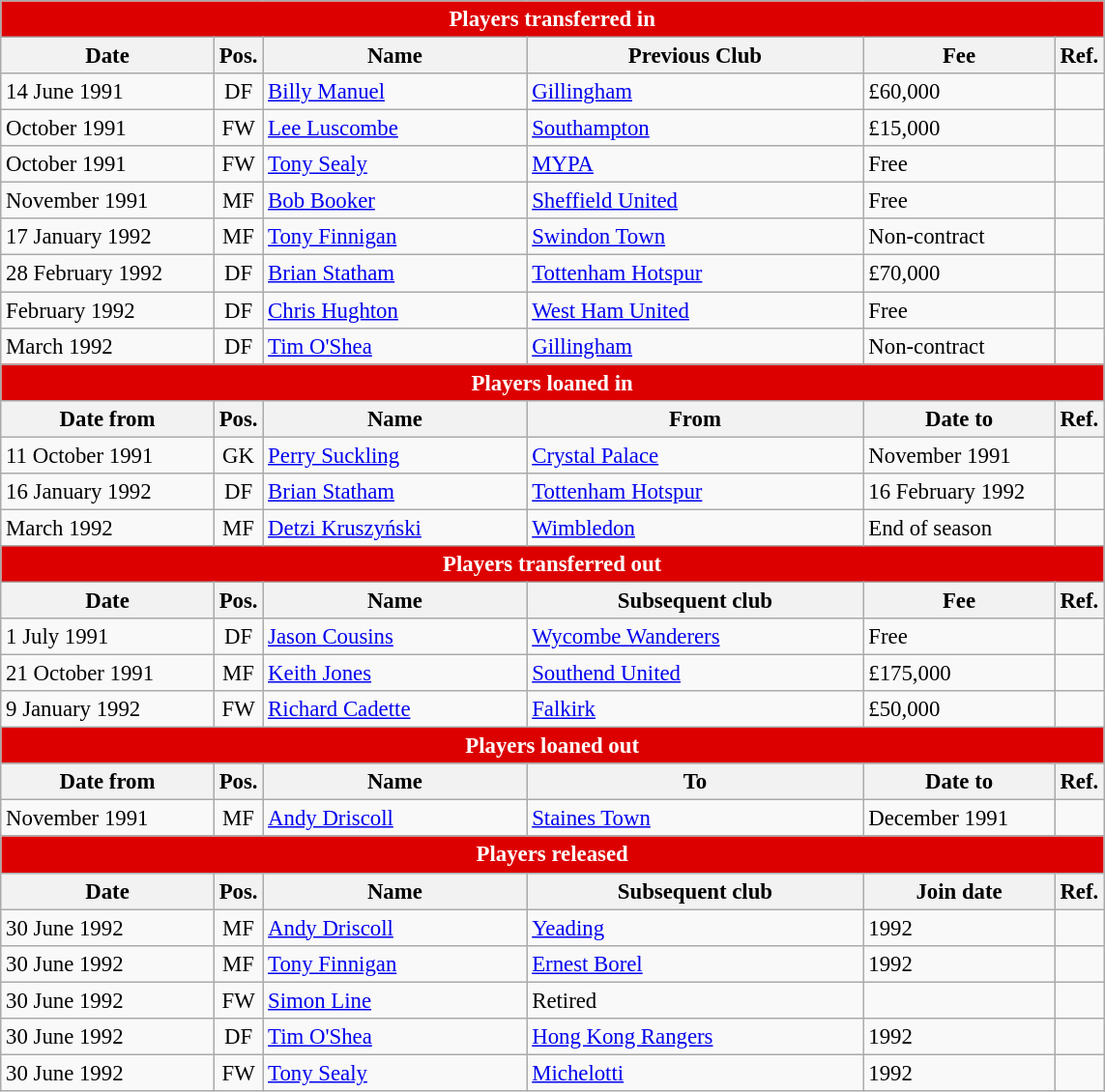<table class="wikitable" style="font-size:95%;">
<tr>
<th colspan="6" style="background:#d00; color:white; text-align:center;">Players transferred in</th>
</tr>
<tr>
<th style="width:140px;">Date</th>
<th style="width:25px;">Pos.</th>
<th style="width:175px;">Name</th>
<th style="width:225px;">Previous Club</th>
<th style="width:125px;">Fee</th>
<th style="width:25px;">Ref.</th>
</tr>
<tr>
<td>14 June 1991</td>
<td style="text-align:center;">DF</td>
<td> <a href='#'>Billy Manuel</a></td>
<td> <a href='#'>Gillingham</a></td>
<td>£60,000</td>
<td></td>
</tr>
<tr>
<td>October 1991</td>
<td style="text-align:center;">FW</td>
<td> <a href='#'>Lee Luscombe</a></td>
<td> <a href='#'>Southampton</a></td>
<td>£15,000</td>
<td></td>
</tr>
<tr>
<td>October 1991</td>
<td style="text-align:center;">FW</td>
<td> <a href='#'>Tony Sealy</a></td>
<td> <a href='#'>MYPA</a></td>
<td>Free</td>
<td></td>
</tr>
<tr>
<td>November 1991</td>
<td style="text-align:center;">MF</td>
<td> <a href='#'>Bob Booker</a></td>
<td> <a href='#'>Sheffield United</a></td>
<td>Free</td>
<td></td>
</tr>
<tr>
<td>17 January 1992</td>
<td style="text-align:center;">MF</td>
<td> <a href='#'>Tony Finnigan</a></td>
<td> <a href='#'>Swindon Town</a></td>
<td>Non-contract</td>
<td></td>
</tr>
<tr>
<td>28 February 1992</td>
<td style="text-align:center;">DF</td>
<td> <a href='#'>Brian Statham</a></td>
<td> <a href='#'>Tottenham Hotspur</a></td>
<td>£70,000</td>
<td></td>
</tr>
<tr>
<td>February 1992</td>
<td style="text-align:center;">DF</td>
<td> <a href='#'>Chris Hughton</a></td>
<td> <a href='#'>West Ham United</a></td>
<td>Free</td>
<td></td>
</tr>
<tr>
<td>March 1992</td>
<td style="text-align:center;">DF</td>
<td> <a href='#'>Tim O'Shea</a></td>
<td> <a href='#'>Gillingham</a></td>
<td>Non-contract</td>
<td></td>
</tr>
<tr>
<th colspan="6" style="background:#d00; color:white; text-align:center;">Players loaned in</th>
</tr>
<tr>
<th>Date from</th>
<th>Pos.</th>
<th>Name</th>
<th>From</th>
<th>Date to</th>
<th>Ref.</th>
</tr>
<tr>
<td>11 October 1991</td>
<td style="text-align:center;">GK</td>
<td> <a href='#'>Perry Suckling</a></td>
<td> <a href='#'>Crystal Palace</a></td>
<td>November 1991</td>
<td></td>
</tr>
<tr>
<td>16 January 1992</td>
<td style="text-align:center;">DF</td>
<td> <a href='#'>Brian Statham</a></td>
<td> <a href='#'>Tottenham Hotspur</a></td>
<td>16 February 1992</td>
<td></td>
</tr>
<tr>
<td>March 1992</td>
<td style="text-align:center;">MF</td>
<td> <a href='#'>Detzi Kruszyński</a></td>
<td> <a href='#'>Wimbledon</a></td>
<td>End of season</td>
<td></td>
</tr>
<tr>
<th colspan="6" style="background:#d00; color:white; text-align:center;">Players transferred out</th>
</tr>
<tr>
<th>Date</th>
<th>Pos.</th>
<th>Name</th>
<th>Subsequent club</th>
<th>Fee</th>
<th>Ref.</th>
</tr>
<tr>
<td>1 July 1991</td>
<td style="text-align:center;">DF</td>
<td> <a href='#'>Jason Cousins</a></td>
<td> <a href='#'>Wycombe Wanderers</a></td>
<td>Free</td>
<td></td>
</tr>
<tr>
<td>21 October 1991</td>
<td style="text-align:center;">MF</td>
<td> <a href='#'>Keith Jones</a></td>
<td> <a href='#'>Southend United</a></td>
<td>£175,000</td>
<td></td>
</tr>
<tr>
<td>9 January 1992</td>
<td style="text-align:center;">FW</td>
<td> <a href='#'>Richard Cadette</a></td>
<td> <a href='#'>Falkirk</a></td>
<td>£50,000</td>
<td></td>
</tr>
<tr>
<th colspan="6" style="background:#d00; color:white; text-align:center;">Players loaned out</th>
</tr>
<tr>
<th>Date from</th>
<th>Pos.</th>
<th>Name</th>
<th>To</th>
<th>Date to</th>
<th>Ref.</th>
</tr>
<tr>
<td>November 1991</td>
<td style="text-align:center;">MF</td>
<td> <a href='#'>Andy Driscoll</a></td>
<td> <a href='#'>Staines Town</a></td>
<td>December 1991</td>
<td></td>
</tr>
<tr>
<th colspan="6" style="background:#d00; color:white; text-align:center;">Players released</th>
</tr>
<tr>
<th>Date</th>
<th>Pos.</th>
<th>Name</th>
<th>Subsequent club</th>
<th>Join date</th>
<th>Ref.</th>
</tr>
<tr>
<td>30 June 1992</td>
<td style="text-align:center;">MF</td>
<td> <a href='#'>Andy Driscoll</a></td>
<td> <a href='#'>Yeading</a></td>
<td>1992</td>
<td></td>
</tr>
<tr>
<td>30 June 1992</td>
<td style="text-align:center;">MF</td>
<td> <a href='#'>Tony Finnigan</a></td>
<td> <a href='#'>Ernest Borel</a></td>
<td>1992</td>
<td></td>
</tr>
<tr>
<td>30 June 1992</td>
<td style="text-align:center;">FW</td>
<td> <a href='#'>Simon Line</a></td>
<td>Retired</td>
<td></td>
<td></td>
</tr>
<tr>
<td>30 June 1992</td>
<td style="text-align:center;">DF</td>
<td> <a href='#'>Tim O'Shea</a></td>
<td> <a href='#'>Hong Kong Rangers</a></td>
<td>1992</td>
<td></td>
</tr>
<tr>
<td>30 June 1992</td>
<td style="text-align:center;">FW</td>
<td> <a href='#'>Tony Sealy</a></td>
<td> <a href='#'>Michelotti</a></td>
<td>1992</td>
<td></td>
</tr>
</table>
